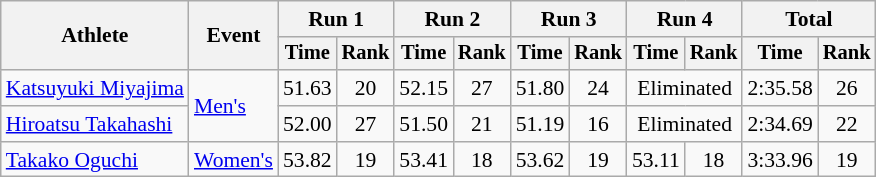<table class="wikitable" style="font-size:90%">
<tr>
<th rowspan="2">Athlete</th>
<th rowspan="2">Event</th>
<th colspan="2">Run 1</th>
<th colspan="2">Run 2</th>
<th colspan="2">Run 3</th>
<th colspan="2">Run 4</th>
<th colspan="2">Total</th>
</tr>
<tr style="font-size:95%">
<th>Time</th>
<th>Rank</th>
<th>Time</th>
<th>Rank</th>
<th>Time</th>
<th>Rank</th>
<th>Time</th>
<th>Rank</th>
<th>Time</th>
<th>Rank</th>
</tr>
<tr align=center>
<td align=left><a href='#'>Katsuyuki Miyajima</a></td>
<td align=left rowspan=2><a href='#'>Men's</a></td>
<td>51.63</td>
<td>20</td>
<td>52.15</td>
<td>27</td>
<td>51.80</td>
<td>24</td>
<td colspan=2>Eliminated</td>
<td>2:35.58</td>
<td>26</td>
</tr>
<tr align=center>
<td align=left><a href='#'>Hiroatsu Takahashi</a></td>
<td>52.00</td>
<td>27</td>
<td>51.50</td>
<td>21</td>
<td>51.19</td>
<td>16</td>
<td colspan=2>Eliminated</td>
<td>2:34.69</td>
<td>22</td>
</tr>
<tr align=center>
<td align=left><a href='#'>Takako Oguchi</a></td>
<td align=left><a href='#'>Women's</a></td>
<td>53.82</td>
<td>19</td>
<td>53.41</td>
<td>18</td>
<td>53.62</td>
<td>19</td>
<td>53.11</td>
<td>18</td>
<td>3:33.96</td>
<td>19</td>
</tr>
</table>
